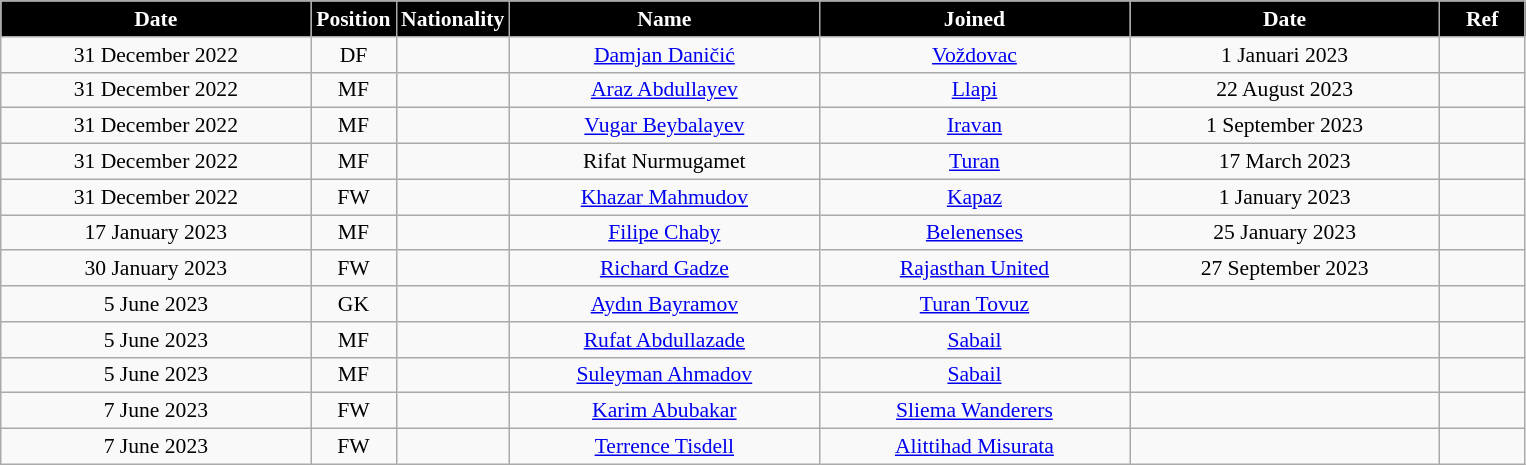<table class="wikitable"  style="text-align:center; font-size:90%; ">
<tr>
<th style="background:#000000; color:#FFFFFF; width:200px;">Date</th>
<th style="background:#000000; color:#FFFFFF; width:50px;">Position</th>
<th style="background:#000000; color:#FFFFFF; width:50px;">Nationality</th>
<th style="background:#000000; color:#FFFFFF; width:200px;">Name</th>
<th style="background:#000000; color:#FFFFFF; width:200px;">Joined</th>
<th style="background:#000000; color:#FFFFFF; width:200px;">Date</th>
<th style="background:#000000; color:#FFFFFF; width:50px;">Ref</th>
</tr>
<tr>
<td>31 December 2022</td>
<td>DF</td>
<td></td>
<td><a href='#'>Damjan Daničić</a></td>
<td><a href='#'>Voždovac</a></td>
<td>1 Januari 2023</td>
<td></td>
</tr>
<tr>
<td>31 December 2022</td>
<td>MF</td>
<td></td>
<td><a href='#'>Araz Abdullayev</a></td>
<td><a href='#'>Llapi</a></td>
<td>22 August 2023</td>
<td></td>
</tr>
<tr>
<td>31 December 2022</td>
<td>MF</td>
<td></td>
<td><a href='#'>Vugar Beybalayev</a></td>
<td><a href='#'>Iravan</a></td>
<td>1 September 2023</td>
<td></td>
</tr>
<tr>
<td>31 December 2022</td>
<td>MF</td>
<td></td>
<td>Rifat Nurmugamet</td>
<td><a href='#'>Turan</a></td>
<td>17 March 2023</td>
<td></td>
</tr>
<tr>
<td>31 December 2022</td>
<td>FW</td>
<td></td>
<td><a href='#'>Khazar Mahmudov</a></td>
<td><a href='#'>Kapaz</a></td>
<td>1 January 2023</td>
<td></td>
</tr>
<tr>
<td>17 January 2023</td>
<td>MF</td>
<td></td>
<td><a href='#'>Filipe Chaby</a></td>
<td><a href='#'>Belenenses</a></td>
<td>25 January 2023</td>
<td></td>
</tr>
<tr>
<td>30 January 2023</td>
<td>FW</td>
<td></td>
<td><a href='#'>Richard Gadze</a></td>
<td><a href='#'>Rajasthan United</a></td>
<td>27 September 2023</td>
<td></td>
</tr>
<tr>
<td>5 June 2023</td>
<td>GK</td>
<td></td>
<td><a href='#'>Aydın Bayramov</a></td>
<td><a href='#'>Turan Tovuz</a></td>
<td></td>
<td></td>
</tr>
<tr>
<td>5 June 2023</td>
<td>MF</td>
<td></td>
<td><a href='#'>Rufat Abdullazade</a></td>
<td><a href='#'>Sabail</a></td>
<td></td>
<td></td>
</tr>
<tr>
<td>5 June 2023</td>
<td>MF</td>
<td></td>
<td><a href='#'>Suleyman Ahmadov</a></td>
<td><a href='#'>Sabail</a></td>
<td></td>
<td></td>
</tr>
<tr>
<td>7 June 2023</td>
<td>FW</td>
<td></td>
<td><a href='#'>Karim Abubakar</a></td>
<td><a href='#'>Sliema Wanderers</a></td>
<td></td>
<td></td>
</tr>
<tr>
<td>7 June 2023</td>
<td>FW</td>
<td></td>
<td><a href='#'>Terrence Tisdell</a></td>
<td><a href='#'>Alittihad Misurata</a></td>
<td></td>
<td></td>
</tr>
</table>
